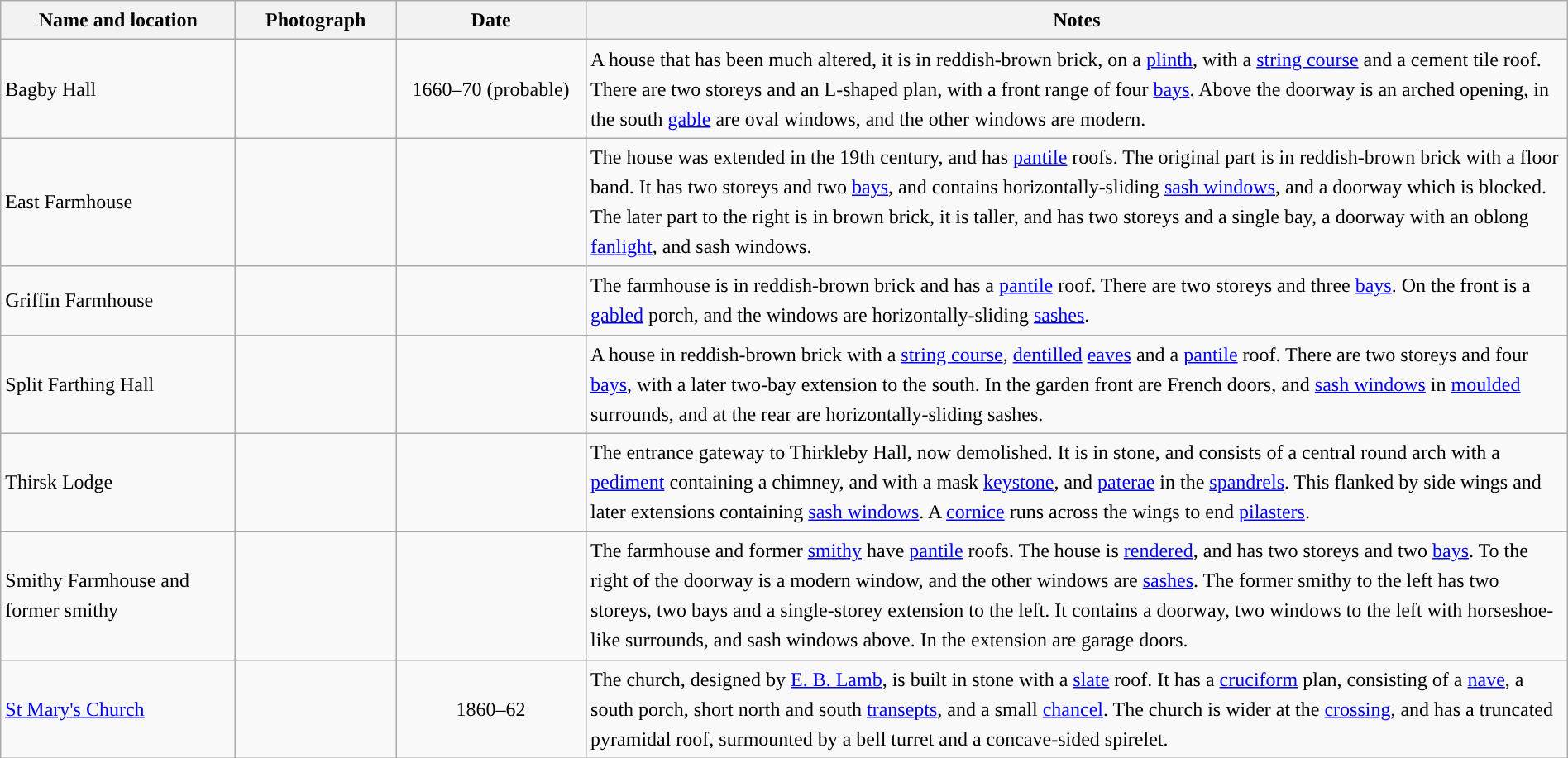<table class="wikitable sortable plainrowheaders" style="width:100%;border:0px;text-align:left;line-height:150%;">
<tr>
<th scope="col"  style="width:150px">Name and location</th>
<th scope="col"  style="width:100px" class="unsortable">Photograph</th>
<th scope="col"  style="width:120px">Date</th>
<th scope="col"  style="width:650px" class="unsortable">Notes</th>
</tr>
<tr>
<td>Bagby Hall<br><small></small></td>
<td></td>
<td align="center">1660–70 (probable)</td>
<td>A house that has been much altered, it is in reddish-brown brick, on a <a href='#'>plinth</a>, with a <a href='#'>string course</a> and a cement tile roof.  There are two storeys and an L-shaped plan, with a front range of four <a href='#'>bays</a>.  Above the doorway is an arched opening, in the south <a href='#'>gable</a> are oval windows, and the other windows are modern.</td>
</tr>
<tr>
<td>East Farmhouse<br><small></small></td>
<td></td>
<td align="center"></td>
<td>The house was extended in the 19th century, and has <a href='#'>pantile</a> roofs.  The original part is in reddish-brown brick with a floor band.  It has two storeys and two <a href='#'>bays</a>, and contains horizontally-sliding <a href='#'>sash windows</a>, and a doorway which is blocked.  The later part to the right is in brown brick, it is taller, and has two storeys and a single bay, a doorway with an oblong <a href='#'>fanlight</a>, and sash windows.</td>
</tr>
<tr>
<td>Griffin Farmhouse<br><small></small></td>
<td></td>
<td align="center"></td>
<td>The farmhouse is in reddish-brown brick and has a <a href='#'>pantile</a> roof.  There are two storeys and three <a href='#'>bays</a>.  On the front is a <a href='#'>gabled</a> porch, and the windows are horizontally-sliding <a href='#'>sashes</a>.</td>
</tr>
<tr>
<td>Split Farthing Hall<br><small></small></td>
<td></td>
<td align="center"></td>
<td>A house in reddish-brown brick with a <a href='#'>string course</a>, <a href='#'>dentilled</a> <a href='#'>eaves</a> and a <a href='#'>pantile</a> roof.  There are two storeys and four <a href='#'>bays</a>, with a later two-bay extension to the south.  In the garden front are French doors, and <a href='#'>sash windows</a> in <a href='#'>moulded</a> surrounds, and at the rear are horizontally-sliding sashes.</td>
</tr>
<tr>
<td>Thirsk Lodge<br><small></small></td>
<td></td>
<td align="center"></td>
<td>The entrance gateway to Thirkleby Hall, now demolished.  It is in stone, and consists of a central round arch with a <a href='#'>pediment</a> containing a chimney, and with a mask <a href='#'>keystone</a>, and <a href='#'>paterae</a> in the <a href='#'>spandrels</a>.  This flanked by side wings and later extensions containing <a href='#'>sash windows</a>.  A <a href='#'>cornice</a> runs across the wings to end <a href='#'>pilasters</a>.</td>
</tr>
<tr>
<td>Smithy Farmhouse and former smithy<br><small></small></td>
<td></td>
<td align="center"></td>
<td>The farmhouse and former <a href='#'>smithy</a> have <a href='#'>pantile</a> roofs.  The house is <a href='#'>rendered</a>, and has two storeys and two <a href='#'>bays</a>.  To the right of the doorway is a modern window, and the other windows are <a href='#'>sashes</a>.  The former smithy to the left has two storeys, two bays and a single-storey extension to the left.  It contains a doorway, two windows to the left with horseshoe-like surrounds, and sash windows above.  In the extension are garage doors.</td>
</tr>
<tr>
<td><a href='#'>St Mary's Church</a><br><small></small></td>
<td></td>
<td align="center">1860–62</td>
<td>The church, designed by <a href='#'>E. B. Lamb</a>, is built in stone with a <a href='#'>slate</a> roof.  It has a <a href='#'>cruciform</a> plan, consisting of a <a href='#'>nave</a>, a south porch, short north and south <a href='#'>transepts</a>, and a small <a href='#'>chancel</a>.  The church is wider at the <a href='#'>crossing</a>, and has a truncated pyramidal roof, surmounted by a bell turret and a concave-sided spirelet.</td>
</tr>
<tr>
</tr>
</table>
